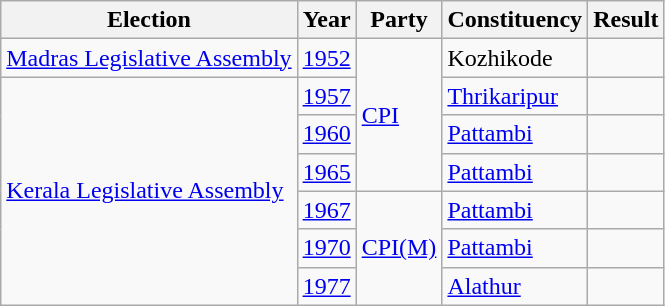<table class="sortable wikitable">
<tr>
<th>Election</th>
<th>Year</th>
<th>Party</th>
<th>Constituency</th>
<th>Result</th>
</tr>
<tr>
<td><a href='#'>Madras Legislative Assembly</a></td>
<td><a href='#'>1952</a></td>
<td rowspan="4"><a href='#'>CPI</a></td>
<td>Kozhikode</td>
<td></td>
</tr>
<tr>
<td rowspan="8"><a href='#'>Kerala Legislative Assembly</a></td>
<td><a href='#'>1957</a></td>
<td><a href='#'>Thrikaripur</a></td>
<td></td>
</tr>
<tr>
<td><a href='#'>1960</a></td>
<td><a href='#'>Pattambi</a></td>
<td></td>
</tr>
<tr>
<td><a href='#'>1965</a></td>
<td><a href='#'>Pattambi</a></td>
<td></td>
</tr>
<tr>
<td><a href='#'>1967</a></td>
<td rowspan = "3"><a href='#'>CPI(M)</a></td>
<td><a href='#'>Pattambi</a></td>
<td></td>
</tr>
<tr>
<td><a href='#'>1970</a></td>
<td><a href='#'>Pattambi</a></td>
<td></td>
</tr>
<tr>
<td><a href='#'>1977</a></td>
<td><a href='#'>Alathur</a></td>
<td></td>
</tr>
</table>
